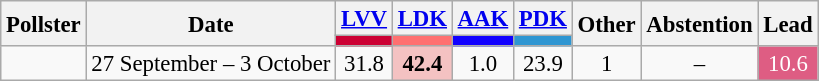<table class="wikitable" style="text-align:center; font-size:95%; line-height:16px; margin-bottom:0">
<tr>
<th rowspan="2">Pollster</th>
<th rowspan="2">Date</th>
<th><a href='#'>LVV</a></th>
<th><a href='#'>LDK</a></th>
<th><a href='#'>AAK</a></th>
<th><a href='#'>PDK</a></th>
<th rowspan="2">Other</th>
<th rowspan="2">Abstention</th>
<th rowspan="2">Lead</th>
</tr>
<tr>
<th style="background:#CC0033;"></th>
<th style="background:#FF7070;"></th>
<th style="background:#1100FF;"></th>
<th style="background:#2E96D2;"></th>
</tr>
<tr>
<td></td>
<td>27 September – 3 October</td>
<td>31.8</td>
<td style="background:#F4C2C2"><strong>42.4</strong></td>
<td>1.0</td>
<td>23.9</td>
<td>1</td>
<td>–</td>
<td style="background:#DE5D83; color:white;">10.6</td>
</tr>
</table>
